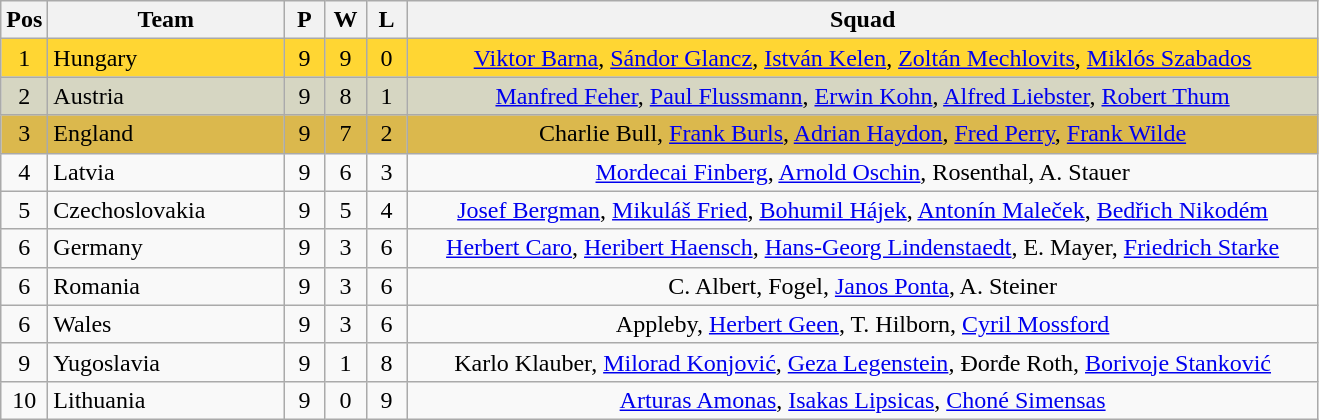<table class="wikitable" style="font-size: 100%">
<tr>
<th width=15>Pos</th>
<th width=150>Team</th>
<th width=20>P</th>
<th width=20>W</th>
<th width=20>L</th>
<th width=600>Squad</th>
</tr>
<tr align=center style="background: #FFD633;">
<td>1</td>
<td align="left"> Hungary</td>
<td>9</td>
<td>9</td>
<td>0</td>
<td><a href='#'>Viktor Barna</a>, <a href='#'>Sándor Glancz</a>, <a href='#'>István Kelen</a>, <a href='#'>Zoltán Mechlovits</a>, <a href='#'>Miklós Szabados</a></td>
</tr>
<tr align=center style="background: #D6D6C2;">
<td>2</td>
<td align="left"> Austria</td>
<td>9</td>
<td>8</td>
<td>1</td>
<td><a href='#'>Manfred Feher</a>, <a href='#'>Paul Flussmann</a>, <a href='#'>Erwin Kohn</a>, <a href='#'>Alfred Liebster</a>, <a href='#'>Robert Thum</a></td>
</tr>
<tr align=center style="background: #DBB84D;">
<td>3</td>
<td align="left"> England</td>
<td>9</td>
<td>7</td>
<td>2</td>
<td>Charlie Bull, <a href='#'>Frank Burls</a>, <a href='#'>Adrian Haydon</a>, <a href='#'>Fred Perry</a>, <a href='#'>Frank Wilde</a></td>
</tr>
<tr align=center>
<td>4</td>
<td align="left"> Latvia</td>
<td>9</td>
<td>6</td>
<td>3</td>
<td><a href='#'>Mordecai Finberg</a>,  <a href='#'>Arnold Oschin</a>, Rosenthal, A. Stauer</td>
</tr>
<tr align=center>
<td>5</td>
<td align="left"> Czechoslovakia</td>
<td>9</td>
<td>5</td>
<td>4</td>
<td><a href='#'>Josef Bergman</a>, <a href='#'>Mikuláš Fried</a>, <a href='#'>Bohumil Hájek</a>, <a href='#'>Antonín Maleček</a>, <a href='#'>Bedřich Nikodém</a></td>
</tr>
<tr align=center>
<td>6</td>
<td align="left"> Germany</td>
<td>9</td>
<td>3</td>
<td>6</td>
<td><a href='#'>Herbert Caro</a>, <a href='#'>Heribert Haensch</a>, <a href='#'>Hans-Georg Lindenstaedt</a>, E. Mayer, <a href='#'>Friedrich Starke</a></td>
</tr>
<tr align=center>
<td>6</td>
<td align="left"> Romania</td>
<td>9</td>
<td>3</td>
<td>6</td>
<td>C. Albert, Fogel, <a href='#'>Janos Ponta</a>, A. Steiner</td>
</tr>
<tr align=center>
<td>6</td>
<td align="left"> Wales</td>
<td>9</td>
<td>3</td>
<td>6</td>
<td>Appleby, <a href='#'>Herbert Geen</a>, T. Hilborn, <a href='#'>Cyril Mossford</a></td>
</tr>
<tr align=center>
<td>9</td>
<td align="left"> Yugoslavia</td>
<td>9</td>
<td>1</td>
<td>8</td>
<td>Karlo Klauber, <a href='#'>Milorad Konjović</a>, <a href='#'>Geza Legenstein</a>, Đorđe Roth, <a href='#'>Borivoje Stanković</a></td>
</tr>
<tr align=center>
<td>10</td>
<td align="left"> Lithuania</td>
<td>9</td>
<td>0</td>
<td>9</td>
<td><a href='#'>Arturas Amonas</a>, <a href='#'>Isakas Lipsicas</a>, <a href='#'>Choné Simensas</a></td>
</tr>
</table>
